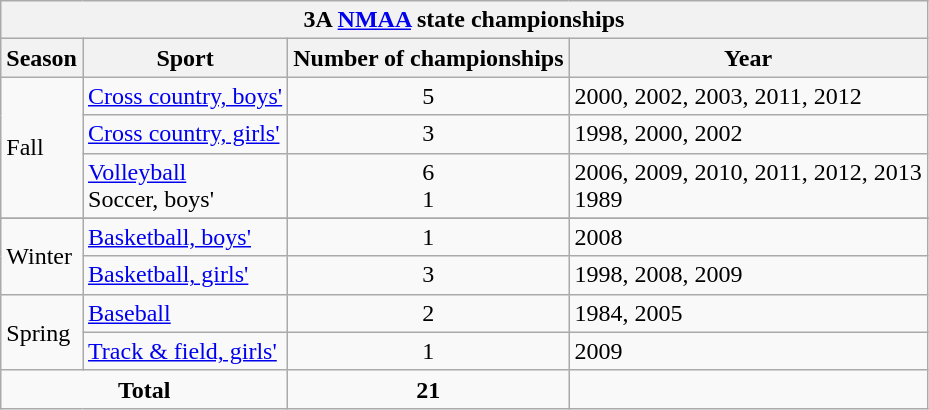<table class="wikitable">
<tr>
<th colspan="4">3A <a href='#'>NMAA</a> state championships</th>
</tr>
<tr>
<th>Season</th>
<th>Sport</th>
<th>Number of championships</th>
<th>Year</th>
</tr>
<tr>
<td rowspan="3">Fall</td>
<td><a href='#'>Cross country, boys'</a></td>
<td align="center">5</td>
<td>2000, 2002, 2003, 2011, 2012</td>
</tr>
<tr>
<td><a href='#'>Cross country, girls'</a></td>
<td align="center">3</td>
<td>1998, 2000, 2002</td>
</tr>
<tr>
<td><a href='#'>Volleyball</a><br>Soccer, boys'</td>
<td align="center">6<br>1</td>
<td>2006, 2009, 2010, 2011, 2012, 2013<br>1989</td>
</tr>
<tr>
</tr>
<tr>
<td rowspan="2">Winter</td>
<td><a href='#'>Basketball, boys'</a></td>
<td align="center">1</td>
<td>2008</td>
</tr>
<tr>
<td><a href='#'>Basketball, girls'</a></td>
<td align="center">3</td>
<td>1998, 2008, 2009</td>
</tr>
<tr>
<td rowspan="2">Spring</td>
<td><a href='#'>Baseball</a></td>
<td align="center">2</td>
<td>1984, 2005</td>
</tr>
<tr>
<td><a href='#'>Track & field, girls'</a></td>
<td align="center">1</td>
<td>2009</td>
</tr>
<tr>
<td align="center" colspan="2"><strong>Total</strong></td>
<td align="center"><strong>21</strong></td>
<td></td>
</tr>
</table>
